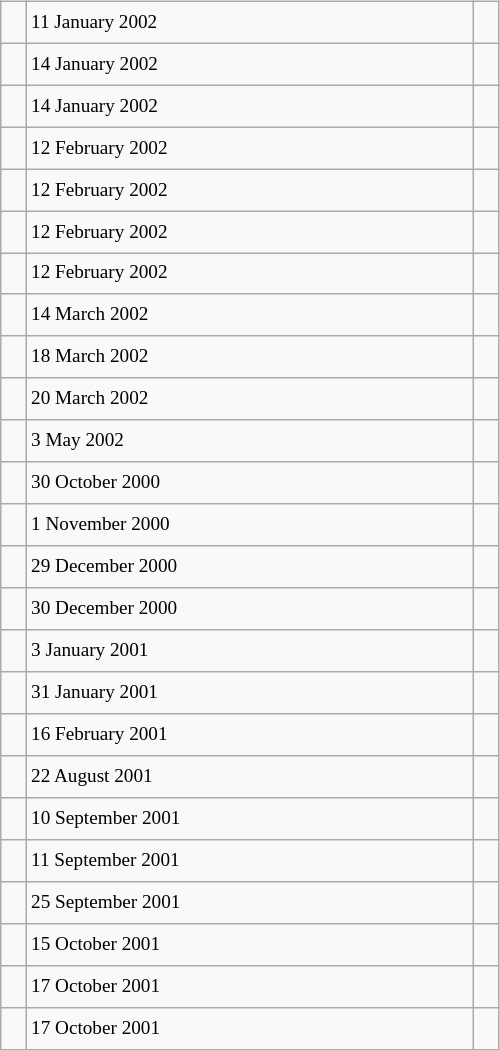<table class="wikitable" style="font-size: 80%; float: left; width: 26em; margin-right: 1em; height: 700px">
<tr>
<td></td>
<td>11 January 2002</td>
<td></td>
</tr>
<tr>
<td></td>
<td>14 January 2002</td>
<td></td>
</tr>
<tr>
<td></td>
<td>14 January 2002</td>
<td></td>
</tr>
<tr>
<td></td>
<td>12 February 2002</td>
<td></td>
</tr>
<tr>
<td></td>
<td>12 February 2002</td>
<td></td>
</tr>
<tr>
<td></td>
<td>12 February 2002</td>
<td></td>
</tr>
<tr>
<td></td>
<td>12 February 2002</td>
<td></td>
</tr>
<tr>
<td></td>
<td>14 March 2002</td>
<td></td>
</tr>
<tr>
<td></td>
<td>18 March 2002</td>
<td></td>
</tr>
<tr>
<td></td>
<td>20 March 2002</td>
<td></td>
</tr>
<tr>
<td></td>
<td>3 May 2002</td>
<td></td>
</tr>
<tr>
<td></td>
<td>30 October 2000</td>
<td></td>
</tr>
<tr>
<td></td>
<td>1 November 2000</td>
<td></td>
</tr>
<tr>
<td></td>
<td>29 December 2000</td>
<td></td>
</tr>
<tr>
<td></td>
<td>30 December 2000</td>
<td></td>
</tr>
<tr>
<td></td>
<td>3 January 2001</td>
<td></td>
</tr>
<tr>
<td></td>
<td>31 January 2001</td>
<td></td>
</tr>
<tr>
<td></td>
<td>16 February 2001</td>
<td></td>
</tr>
<tr>
<td></td>
<td>22 August 2001</td>
<td></td>
</tr>
<tr>
<td></td>
<td>10 September 2001</td>
<td></td>
</tr>
<tr>
<td></td>
<td>11 September 2001</td>
<td></td>
</tr>
<tr>
<td></td>
<td>25 September 2001</td>
<td></td>
</tr>
<tr>
<td></td>
<td>15 October 2001</td>
<td></td>
</tr>
<tr>
<td></td>
<td>17 October 2001</td>
<td></td>
</tr>
<tr>
<td></td>
<td>17 October 2001</td>
<td></td>
</tr>
</table>
